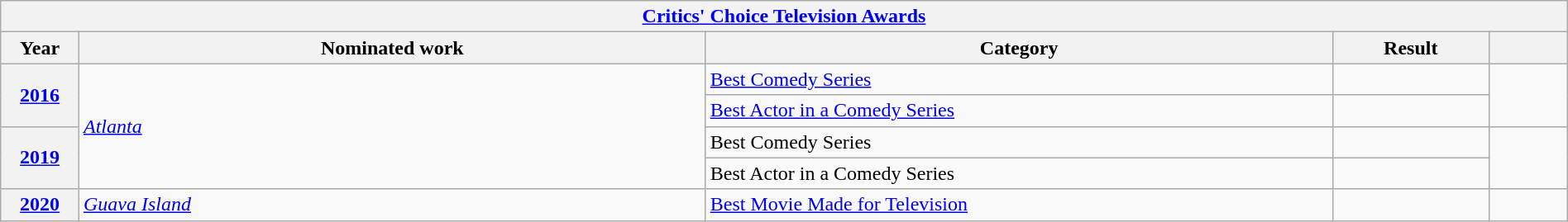<table class="wikitable plainrowheaders" style="width:100%;">
<tr>
<th colspan=5><a href='#'>Critics' Choice Television Awards</a></th>
</tr>
<tr>
<th scope="col" style="width:5%;">Year</th>
<th scope="col" style="width:40%;">Nominated work</th>
<th scope="col" style="width:40%;">Category</th>
<th scope="col" style="width:10%;">Result</th>
<th scope="col" style="width:5%;"></th>
</tr>
<tr>
<th scope="row" style="text-align:center;" rowspan="2"><a href='#'>2016</a></th>
<td rowspan="4"><em><a href='#'>Atlanta</a></em></td>
<td><a href='#'>Best Comedy Series</a></td>
<td></td>
<td style="text-align:center;" rowspan="2"></td>
</tr>
<tr>
<td><a href='#'>Best Actor in a Comedy Series</a></td>
<td></td>
</tr>
<tr>
<th scope="row" style="text-align:center;" rowspan="2"><a href='#'>2019</a></th>
<td>Best Comedy Series</td>
<td></td>
<td style="text-align:center;" rowspan="2"></td>
</tr>
<tr>
<td>Best Actor in a Comedy Series</td>
<td></td>
</tr>
<tr>
<th scope="row" style="text-align:center;"><a href='#'>2020</a></th>
<td><em><a href='#'>Guava Island</a></em></td>
<td><a href='#'>Best Movie Made for Television</a></td>
<td></td>
<td style="text-align:center;"></td>
</tr>
</table>
